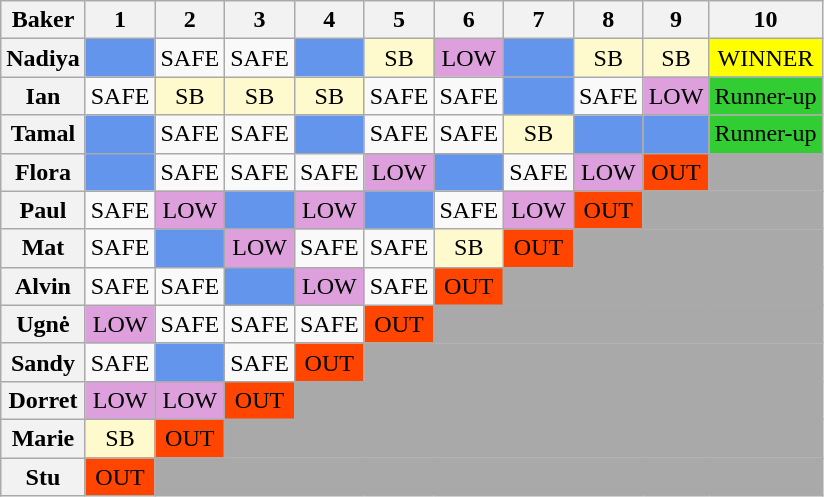<table class="wikitable" style="text-align:center">
<tr>
<th scope="col">Baker</th>
<th scope="col">1</th>
<th scope="col">2</th>
<th scope="col">3</th>
<th scope="col">4</th>
<th scope="col">5</th>
<th scope="col">6</th>
<th scope="col">7</th>
<th scope="col">8</th>
<th scope="col">9</th>
<th scope="col">10</th>
</tr>
<tr>
<th scope="row">Nadiya</th>
<td style="background:Cornflowerblue;"></td>
<td>SAFE</td>
<td>SAFE</td>
<td style="background:Cornflowerblue;"></td>
<td style="background:LemonChiffon;">SB</td>
<td style="background:Plum;">LOW</td>
<td style="background:Cornflowerblue;"></td>
<td style="background:LemonChiffon;">SB</td>
<td style="background:LemonChiffon;">SB</td>
<td style="background:Yellow;">WINNER</td>
</tr>
<tr>
<th scope="row">Ian</th>
<td>SAFE</td>
<td style="background:LemonChiffon;">SB</td>
<td style="background:LemonChiffon;">SB</td>
<td style="background:LemonChiffon;">SB</td>
<td>SAFE</td>
<td>SAFE</td>
<td style="background:Cornflowerblue;"></td>
<td>SAFE</td>
<td style="background:Plum;">LOW</td>
<td style="background:LimeGreen;">Runner-up</td>
</tr>
<tr>
<th scope="row">Tamal</th>
<td style="background:Cornflowerblue;"></td>
<td>SAFE</td>
<td>SAFE</td>
<td style="background:Cornflowerblue;"></td>
<td>SAFE</td>
<td>SAFE</td>
<td style="background:LemonChiffon;">SB</td>
<td style="background:Cornflowerblue;"></td>
<td style="background:Cornflowerblue;"></td>
<td style="background:LimeGreen;">Runner-up</td>
</tr>
<tr>
<th scope="row">Flora</th>
<td style="background:Cornflowerblue;"></td>
<td>SAFE</td>
<td>SAFE</td>
<td>SAFE</td>
<td style="background:plum;">LOW</td>
<td style="background:CornflowerBlue;"></td>
<td>SAFE</td>
<td style="background:plum;">LOW</td>
<td style="background:orangered;">OUT</td>
<td style="background:darkgrey;"></td>
</tr>
<tr>
<th scope="row">Paul</th>
<td>SAFE</td>
<td style="background:Plum;">LOW</td>
<td style="background:Cornflowerblue;"></td>
<td style="background:Plum;">LOW</td>
<td style="background:Cornflowerblue;"></td>
<td>SAFE</td>
<td style="background:Plum;">LOW</td>
<td style="background:orangered;">OUT</td>
<td colspan="2" style="background:darkgrey;"></td>
</tr>
<tr>
<th scope="row">Mat</th>
<td>SAFE</td>
<td style="background:CornflowerBlue;"></td>
<td style="background:Plum;">LOW</td>
<td>SAFE</td>
<td>SAFE</td>
<td style="background:LemonChiffon;">SB</td>
<td style="background:orangered;">OUT</td>
<td colspan="3" style="background:darkgrey;"></td>
</tr>
<tr>
<th scope="row">Alvin</th>
<td>SAFE</td>
<td>SAFE</td>
<td style="background:Cornflowerblue;"></td>
<td style="background:Plum;">LOW</td>
<td>SAFE</td>
<td style="background:orangered;">OUT</td>
<td colspan="4" style="background:darkgrey;"></td>
</tr>
<tr>
<th scope="row">Ugnė</th>
<td style="background:Plum;">LOW</td>
<td>SAFE</td>
<td>SAFE</td>
<td>SAFE</td>
<td style="background:orangered;">OUT</td>
<td colspan="5" style="background:darkgrey;"></td>
</tr>
<tr>
<th scope="row">Sandy</th>
<td>SAFE</td>
<td style="background:Cornflowerblue;"></td>
<td>SAFE</td>
<td style="background:orangered;">OUT</td>
<td colspan="6" style="background:darkgrey;"></td>
</tr>
<tr>
<th scope="row">Dorret</th>
<td style="background:Plum;">LOW</td>
<td style="background:Plum;">LOW</td>
<td style="background:orangered;">OUT</td>
<td colspan="7" style="background:darkgrey;"></td>
</tr>
<tr>
<th scope="row">Marie</th>
<td style="background:LemonChiffon;">SB</td>
<td style="background:orangered;">OUT</td>
<td colspan="8" style="background:darkgrey;"></td>
</tr>
<tr>
<th scope="row">Stu</th>
<td style="background:orangered;">OUT</td>
<td colspan="9" style="background:darkgrey;"></td>
</tr>
</table>
